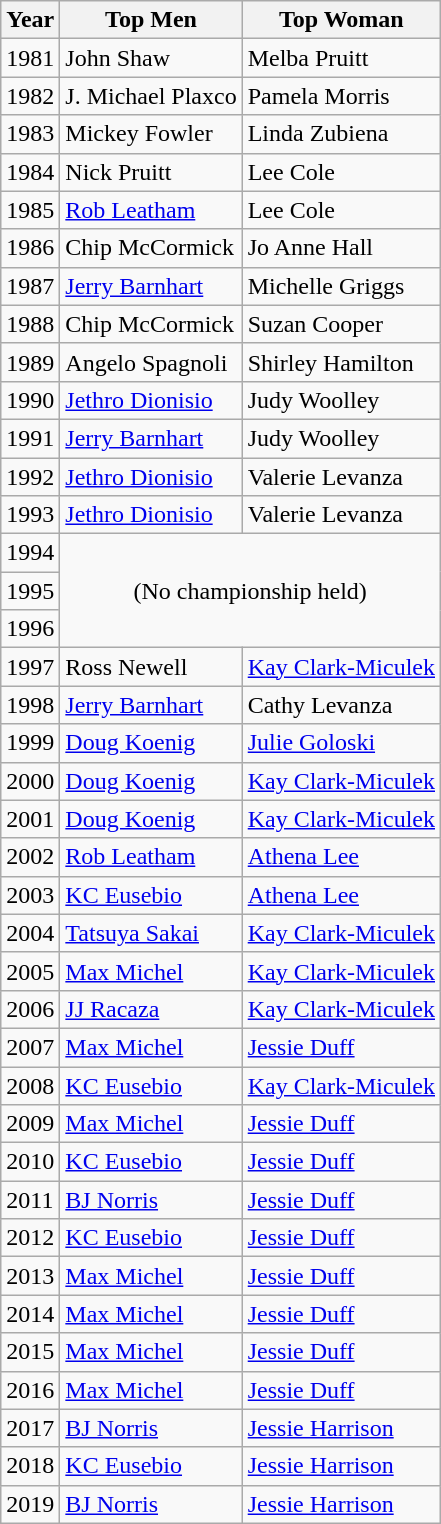<table class="wikitable">
<tr>
<th>Year</th>
<th>Top Men</th>
<th>Top Woman</th>
</tr>
<tr>
<td>1981</td>
<td> John Shaw</td>
<td> Melba Pruitt</td>
</tr>
<tr>
<td>1982</td>
<td> J. Michael Plaxco</td>
<td> Pamela Morris</td>
</tr>
<tr>
<td>1983</td>
<td> Mickey Fowler</td>
<td> Linda Zubiena</td>
</tr>
<tr>
<td>1984</td>
<td> Nick Pruitt</td>
<td> Lee Cole</td>
</tr>
<tr>
<td>1985</td>
<td> <a href='#'>Rob Leatham</a></td>
<td> Lee Cole</td>
</tr>
<tr>
<td>1986</td>
<td> Chip McCormick</td>
<td> Jo Anne Hall</td>
</tr>
<tr>
<td>1987</td>
<td> <a href='#'>Jerry Barnhart</a></td>
<td> Michelle Griggs</td>
</tr>
<tr>
<td>1988</td>
<td> Chip McCormick</td>
<td> Suzan Cooper</td>
</tr>
<tr>
<td>1989</td>
<td> Angelo Spagnoli</td>
<td> Shirley Hamilton</td>
</tr>
<tr>
<td>1990</td>
<td> <a href='#'>Jethro Dionisio</a></td>
<td> Judy Woolley</td>
</tr>
<tr>
<td>1991</td>
<td> <a href='#'>Jerry Barnhart</a></td>
<td> Judy Woolley</td>
</tr>
<tr>
<td>1992</td>
<td> <a href='#'>Jethro Dionisio</a></td>
<td> Valerie Levanza</td>
</tr>
<tr>
<td>1993</td>
<td> <a href='#'>Jethro Dionisio</a></td>
<td> Valerie Levanza</td>
</tr>
<tr>
<td>1994</td>
<td rowspan="3" colspan="2" style="text-align: center;">(No championship held)</td>
</tr>
<tr>
<td>1995</td>
</tr>
<tr>
<td>1996</td>
</tr>
<tr>
<td>1997</td>
<td> Ross Newell</td>
<td> <a href='#'>Kay Clark-Miculek</a></td>
</tr>
<tr>
<td>1998</td>
<td> <a href='#'>Jerry Barnhart</a></td>
<td> Cathy Levanza</td>
</tr>
<tr>
<td>1999</td>
<td> <a href='#'>Doug Koenig</a></td>
<td> <a href='#'>Julie Goloski</a></td>
</tr>
<tr>
<td>2000</td>
<td> <a href='#'>Doug Koenig</a></td>
<td> <a href='#'>Kay Clark-Miculek</a></td>
</tr>
<tr>
<td>2001</td>
<td> <a href='#'>Doug Koenig</a></td>
<td> <a href='#'>Kay Clark-Miculek</a></td>
</tr>
<tr>
<td>2002</td>
<td> <a href='#'>Rob Leatham</a></td>
<td> <a href='#'>Athena Lee</a></td>
</tr>
<tr>
<td>2003</td>
<td> <a href='#'>KC Eusebio</a></td>
<td> <a href='#'>Athena Lee</a></td>
</tr>
<tr>
<td>2004</td>
<td> <a href='#'>Tatsuya Sakai</a></td>
<td> <a href='#'>Kay Clark-Miculek</a></td>
</tr>
<tr>
<td>2005</td>
<td> <a href='#'>Max Michel</a></td>
<td> <a href='#'>Kay Clark-Miculek</a></td>
</tr>
<tr>
<td>2006</td>
<td> <a href='#'>JJ Racaza</a></td>
<td> <a href='#'>Kay Clark-Miculek</a></td>
</tr>
<tr>
<td>2007</td>
<td> <a href='#'>Max Michel</a></td>
<td> <a href='#'>Jessie Duff</a></td>
</tr>
<tr>
<td>2008</td>
<td> <a href='#'>KC Eusebio</a></td>
<td> <a href='#'>Kay Clark-Miculek</a></td>
</tr>
<tr>
<td>2009</td>
<td> <a href='#'>Max Michel</a></td>
<td> <a href='#'>Jessie Duff</a></td>
</tr>
<tr>
<td>2010</td>
<td> <a href='#'>KC Eusebio</a></td>
<td> <a href='#'>Jessie Duff</a></td>
</tr>
<tr>
<td>2011</td>
<td> <a href='#'>BJ Norris</a></td>
<td> <a href='#'>Jessie Duff</a></td>
</tr>
<tr>
<td>2012</td>
<td> <a href='#'>KC Eusebio</a></td>
<td> <a href='#'>Jessie Duff</a></td>
</tr>
<tr>
<td>2013</td>
<td> <a href='#'>Max Michel</a></td>
<td> <a href='#'>Jessie Duff</a></td>
</tr>
<tr>
<td>2014</td>
<td> <a href='#'>Max Michel</a></td>
<td> <a href='#'>Jessie Duff</a></td>
</tr>
<tr>
<td>2015</td>
<td> <a href='#'>Max Michel</a></td>
<td> <a href='#'>Jessie Duff</a></td>
</tr>
<tr>
<td>2016</td>
<td> <a href='#'>Max Michel</a></td>
<td> <a href='#'>Jessie Duff</a></td>
</tr>
<tr>
<td>2017</td>
<td> <a href='#'>BJ Norris</a></td>
<td> <a href='#'>Jessie Harrison</a></td>
</tr>
<tr>
<td>2018</td>
<td> <a href='#'>KC Eusebio</a></td>
<td> <a href='#'>Jessie Harrison</a></td>
</tr>
<tr>
<td>2019</td>
<td> <a href='#'>BJ Norris</a></td>
<td> <a href='#'>Jessie Harrison</a></td>
</tr>
</table>
